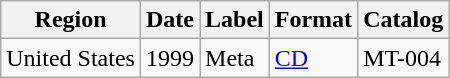<table class="wikitable">
<tr>
<th>Region</th>
<th>Date</th>
<th>Label</th>
<th>Format</th>
<th>Catalog</th>
</tr>
<tr>
<td>United States</td>
<td>1999</td>
<td>Meta</td>
<td><a href='#'>CD</a></td>
<td>MT-004</td>
</tr>
</table>
